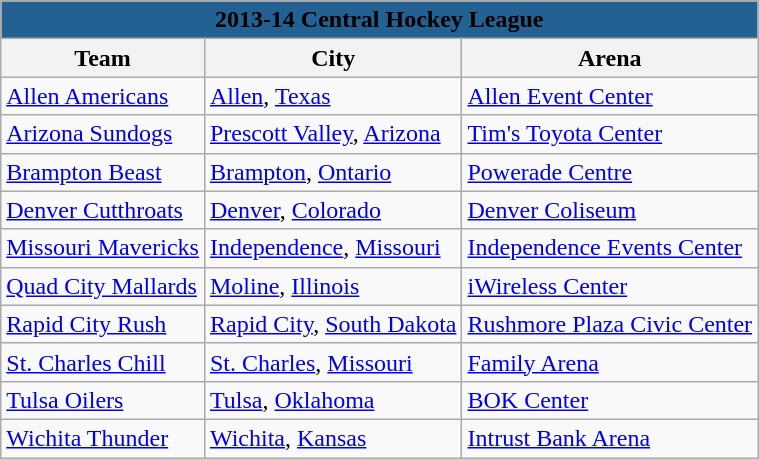<table class="wikitable" style="width:auto">
<tr>
<td bgcolor="#236192" align="center" colspan="5"><strong><span>2013-14 Central Hockey League</span></strong></td>
</tr>
<tr>
<th>Team</th>
<th>City</th>
<th>Arena</th>
</tr>
<tr>
<td><a href='#'>Allen Americans</a></td>
<td><a href='#'>Allen</a>, <a href='#'>Texas</a></td>
<td><a href='#'>Allen Event Center</a></td>
</tr>
<tr>
<td><a href='#'>Arizona Sundogs</a></td>
<td><a href='#'>Prescott Valley</a>, <a href='#'>Arizona</a></td>
<td><a href='#'>Tim's Toyota Center</a></td>
</tr>
<tr>
<td><a href='#'>Brampton Beast</a></td>
<td><a href='#'>Brampton</a>, <a href='#'>Ontario</a></td>
<td><a href='#'>Powerade Centre</a></td>
</tr>
<tr>
<td><a href='#'>Denver Cutthroats</a></td>
<td><a href='#'>Denver</a>, <a href='#'>Colorado</a></td>
<td><a href='#'>Denver Coliseum</a></td>
</tr>
<tr>
<td><a href='#'>Missouri Mavericks</a></td>
<td><a href='#'>Independence</a>, <a href='#'>Missouri</a></td>
<td><a href='#'>Independence Events Center</a></td>
</tr>
<tr>
<td><a href='#'>Quad City Mallards</a></td>
<td><a href='#'>Moline</a>, <a href='#'>Illinois</a></td>
<td><a href='#'>iWireless Center</a></td>
</tr>
<tr>
<td><a href='#'>Rapid City Rush</a></td>
<td><a href='#'>Rapid City</a>, <a href='#'>South Dakota</a></td>
<td><a href='#'>Rushmore Plaza Civic Center</a></td>
</tr>
<tr>
<td><a href='#'>St. Charles Chill</a></td>
<td><a href='#'>St. Charles</a>, <a href='#'>Missouri</a></td>
<td><a href='#'>Family Arena</a></td>
</tr>
<tr>
<td><a href='#'>Tulsa Oilers</a></td>
<td><a href='#'>Tulsa</a>, <a href='#'>Oklahoma</a></td>
<td><a href='#'>BOK Center</a></td>
</tr>
<tr>
<td><a href='#'>Wichita Thunder</a></td>
<td><a href='#'>Wichita</a>, <a href='#'>Kansas</a></td>
<td><a href='#'>Intrust Bank Arena</a></td>
</tr>
</table>
